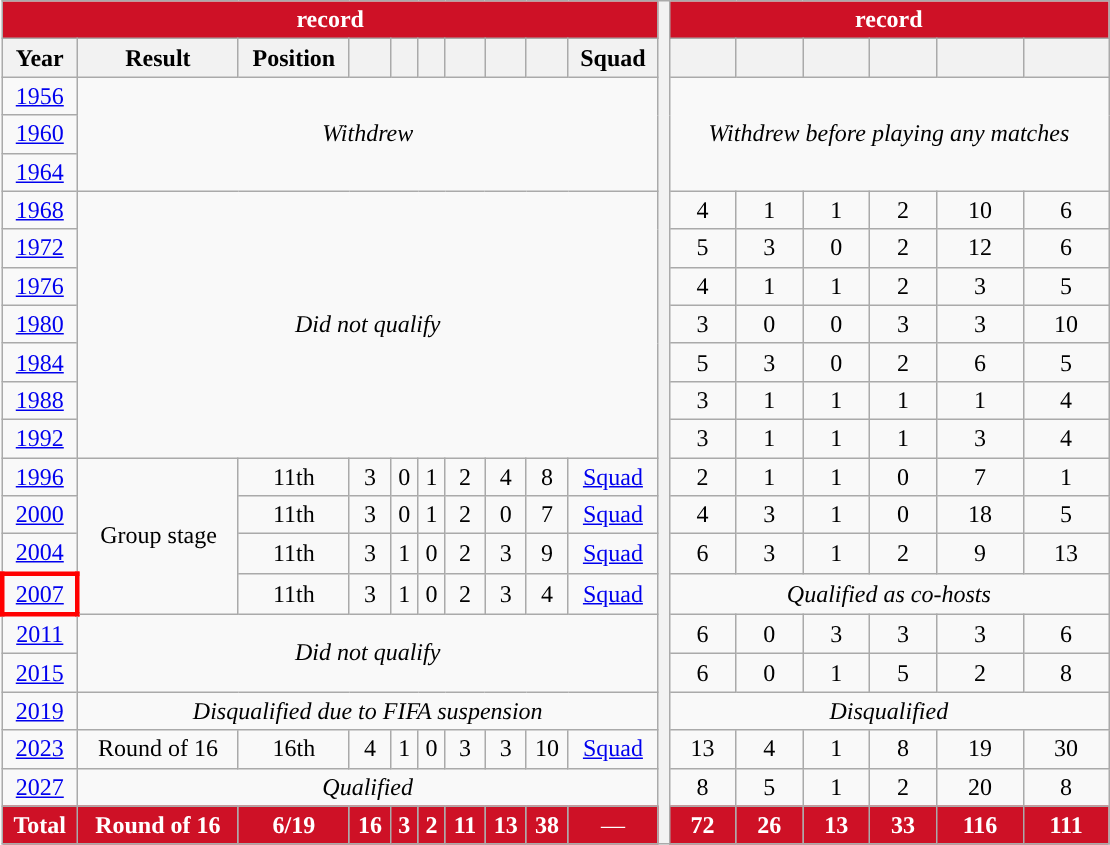<table class="wikitable" style="text-align: center;">
<tr>
<th colspan=10 style="background: #CE1126; color: #FFFFFF;"><a href='#'></a> record</th>
<th style="width:1%;" rowspan=22></th>
<th colspan=7 style="background: #CE1126; color: #FFFFFF;"><a href='#'></a> record</th>
</tr>
<tr>
<th>Year</th>
<th>Result</th>
<th>Position</th>
<th></th>
<th></th>
<th></th>
<th></th>
<th></th>
<th></th>
<th>Squad</th>
<th></th>
<th></th>
<th></th>
<th></th>
<th></th>
<th></th>
</tr>
<tr>
<td> <a href='#'>1956</a></td>
<td colspan=9 rowspan=3><em>Withdrew</em></td>
<td colspan=7 rowspan=3><em>Withdrew before playing any matches</em></td>
</tr>
<tr>
<td> <a href='#'>1960</a></td>
</tr>
<tr>
<td> <a href='#'>1964</a></td>
</tr>
<tr>
<td> <a href='#'>1968</a></td>
<td colspan=9 rowspan=7><em>Did not qualify</em></td>
<td>4</td>
<td>1</td>
<td>1</td>
<td>2</td>
<td>10</td>
<td>6</td>
</tr>
<tr>
<td> <a href='#'>1972</a></td>
<td>5</td>
<td>3</td>
<td>0</td>
<td>2</td>
<td>12</td>
<td>6</td>
</tr>
<tr>
<td> <a href='#'>1976</a></td>
<td>4</td>
<td>1</td>
<td>1</td>
<td>2</td>
<td>3</td>
<td>5</td>
</tr>
<tr>
<td> <a href='#'>1980</a></td>
<td>3</td>
<td>0</td>
<td>0</td>
<td>3</td>
<td>3</td>
<td>10</td>
</tr>
<tr>
<td> <a href='#'>1984</a></td>
<td>5</td>
<td>3</td>
<td>0</td>
<td>2</td>
<td>6</td>
<td>5</td>
</tr>
<tr>
<td> <a href='#'>1988</a></td>
<td>3</td>
<td>1</td>
<td>1</td>
<td>1</td>
<td>1</td>
<td>4</td>
</tr>
<tr>
<td> <a href='#'>1992</a></td>
<td>3</td>
<td>1</td>
<td>1</td>
<td>1</td>
<td>3</td>
<td>4</td>
</tr>
<tr>
<td> <a href='#'>1996</a></td>
<td rowspan=4>Group stage</td>
<td>11th</td>
<td>3</td>
<td>0</td>
<td>1</td>
<td>2</td>
<td>4</td>
<td>8</td>
<td><a href='#'>Squad</a></td>
<td>2</td>
<td>1</td>
<td>1</td>
<td>0</td>
<td>7</td>
<td>1</td>
</tr>
<tr>
<td> <a href='#'>2000</a></td>
<td>11th</td>
<td>3</td>
<td>0</td>
<td>1</td>
<td>2</td>
<td>0</td>
<td>7</td>
<td><a href='#'>Squad</a></td>
<td>4</td>
<td>3</td>
<td>1</td>
<td>0</td>
<td>18</td>
<td>5</td>
</tr>
<tr>
<td> <a href='#'>2004</a></td>
<td>11th</td>
<td>3</td>
<td>1</td>
<td>0</td>
<td>2</td>
<td>3</td>
<td>9</td>
<td><a href='#'>Squad</a></td>
<td>6</td>
<td>3</td>
<td>1</td>
<td>2</td>
<td>9</td>
<td>13</td>
</tr>
<tr>
<td style="border: 3px solid red">    <a href='#'>2007</a></td>
<td>11th</td>
<td>3</td>
<td>1</td>
<td>0</td>
<td>2</td>
<td>3</td>
<td>4</td>
<td><a href='#'>Squad</a></td>
<td colspan=7><em>Qualified as co-hosts</em></td>
</tr>
<tr>
<td> <a href='#'>2011</a></td>
<td colspan=9 rowspan=2><em>Did not qualify</em></td>
<td>6</td>
<td>0</td>
<td>3</td>
<td>3</td>
<td>3</td>
<td>6</td>
</tr>
<tr>
<td> <a href='#'>2015</a></td>
<td>6</td>
<td>0</td>
<td>1</td>
<td>5</td>
<td>2</td>
<td>8</td>
</tr>
<tr>
<td> <a href='#'>2019</a></td>
<td colspan=9><em>Disqualified due to FIFA suspension</em></td>
<td colspan=7><em>Disqualified</em></td>
</tr>
<tr>
<td> <a href='#'>2023</a></td>
<td>Round of 16</td>
<td>16th</td>
<td>4</td>
<td>1</td>
<td>0</td>
<td>3</td>
<td>3</td>
<td>10</td>
<td><a href='#'>Squad</a></td>
<td>13</td>
<td>4</td>
<td>1</td>
<td>8</td>
<td>19</td>
<td>30</td>
</tr>
<tr>
<td> <a href='#'>2027</a></td>
<td colspan=9><em>Qualified</em></td>
<td>8</td>
<td>5</td>
<td>1</td>
<td>2</td>
<td>20</td>
<td>8</td>
</tr>
<tr>
<td style="background: #CE1126; color: #FFFFFF;"><strong>Total</strong></td>
<td style="background: #CE1126; color: #FFFFFF;"><strong>Round of 16</strong></td>
<td style="background: #CE1126; color: #FFFFFF;"><strong>6/19</strong></td>
<td style="background: #CE1126; color: #FFFFFF;"><strong>16</strong></td>
<td style="background: #CE1126; color: #FFFFFF;"><strong>3</strong></td>
<td style="background: #CE1126; color: #FFFFFF;"><strong>2</strong></td>
<td style="background: #CE1126; color: #FFFFFF;"><strong>11</strong></td>
<td style="background: #CE1126; color: #FFFFFF;"><strong>13</strong></td>
<td style="background: #CE1126; color: #FFFFFF;"><strong>38</strong></td>
<td style="background: #CE1126; color: #FFFFFF;">—</td>
<td style="background: #CE1126; color: #FFFFFF;"><strong>72</strong></td>
<td style="background: #CE1126; color: #FFFFFF;"><strong>26</strong></td>
<td style="background: #CE1126; color: #FFFFFF;"><strong>13</strong></td>
<td style="background: #CE1126; color: #FFFFFF;"><strong>33</strong></td>
<td style="background: #CE1126; color: #FFFFFF;"><strong>116</strong></td>
<td style="background: #CE1126; color: #FFFFFF;"><strong>111</strong></td>
</tr>
</table>
